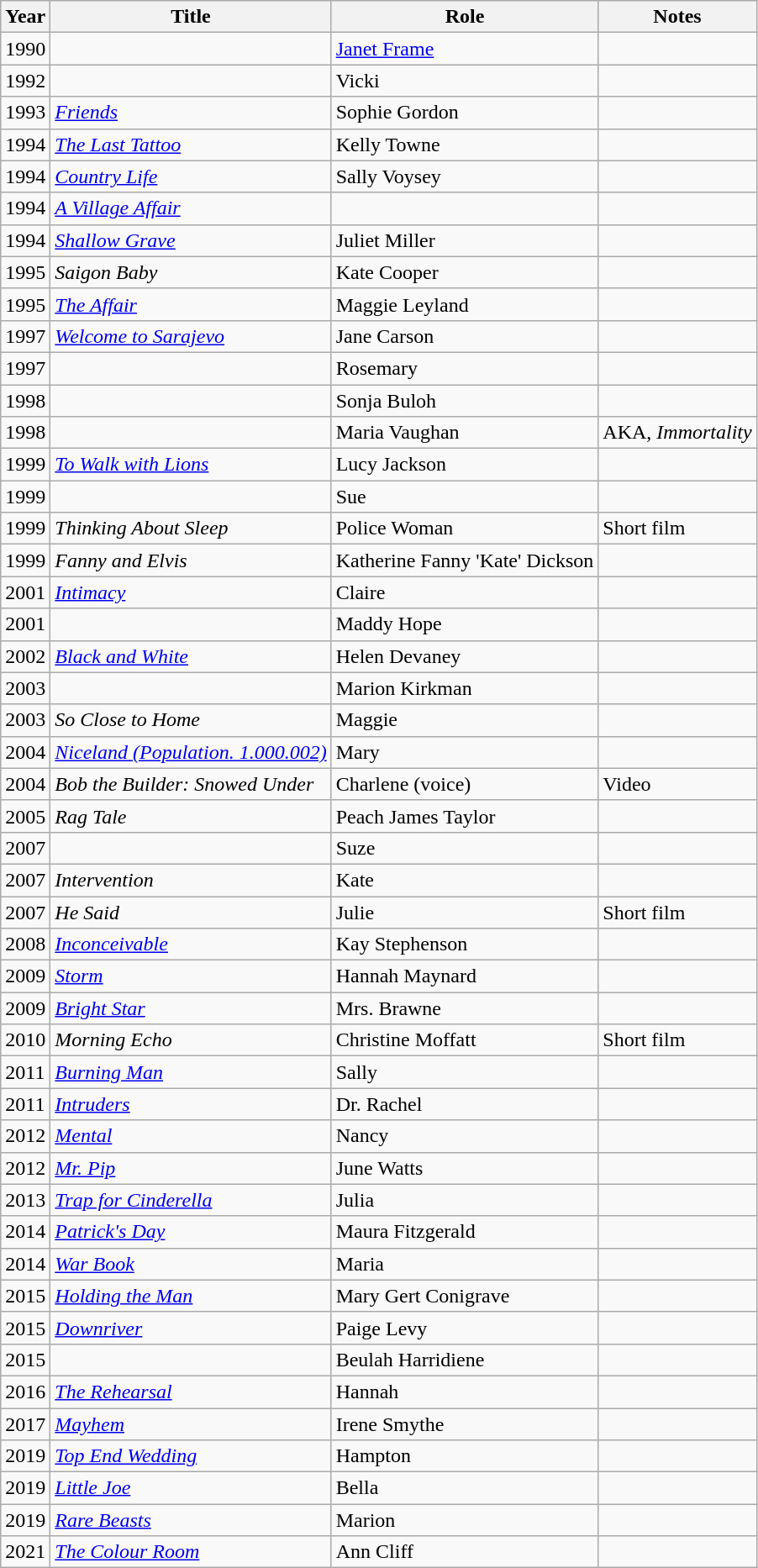<table class="wikitable sortable">
<tr>
<th>Year</th>
<th>Title</th>
<th>Role</th>
<th class="unsortable">Notes</th>
</tr>
<tr>
<td>1990</td>
<td><em></em></td>
<td><a href='#'>Janet Frame</a></td>
<td></td>
</tr>
<tr>
<td>1992</td>
<td><em></em></td>
<td>Vicki</td>
<td></td>
</tr>
<tr>
<td>1993</td>
<td><em><a href='#'>Friends</a></em></td>
<td>Sophie Gordon</td>
<td></td>
</tr>
<tr>
<td>1994</td>
<td><em><a href='#'>The Last Tattoo</a></em></td>
<td>Kelly Towne</td>
<td></td>
</tr>
<tr>
<td>1994</td>
<td><em><a href='#'>Country Life</a></em></td>
<td>Sally Voysey</td>
<td></td>
</tr>
<tr>
<td>1994</td>
<td><em><a href='#'>A Village Affair</a></em></td>
<td></td>
<td></td>
</tr>
<tr>
<td>1994</td>
<td><em><a href='#'>Shallow Grave</a></em></td>
<td>Juliet Miller</td>
<td></td>
</tr>
<tr>
<td>1995</td>
<td><em>Saigon Baby</em></td>
<td>Kate Cooper</td>
<td></td>
</tr>
<tr>
<td>1995</td>
<td><em><a href='#'>The Affair</a></em></td>
<td>Maggie Leyland</td>
<td></td>
</tr>
<tr>
<td>1997</td>
<td><em><a href='#'>Welcome to Sarajevo</a></em></td>
<td>Jane Carson</td>
<td></td>
</tr>
<tr>
<td>1997</td>
<td><em></em></td>
<td>Rosemary</td>
<td></td>
</tr>
<tr>
<td>1998</td>
<td><em></em></td>
<td>Sonja Buloh</td>
<td></td>
</tr>
<tr>
<td>1998</td>
<td><em></em></td>
<td>Maria Vaughan</td>
<td>AKA, <em>Immortality</em></td>
</tr>
<tr>
<td>1999</td>
<td><em><a href='#'>To Walk with Lions</a></em></td>
<td>Lucy Jackson</td>
<td></td>
</tr>
<tr>
<td>1999</td>
<td><em></em></td>
<td>Sue</td>
<td></td>
</tr>
<tr>
<td>1999</td>
<td><em>Thinking About Sleep</em></td>
<td>Police Woman</td>
<td>Short film</td>
</tr>
<tr>
<td>1999</td>
<td><em>Fanny and Elvis</em></td>
<td>Katherine Fanny 'Kate' Dickson</td>
<td></td>
</tr>
<tr>
<td>2001</td>
<td><em><a href='#'>Intimacy</a></em></td>
<td>Claire</td>
<td></td>
</tr>
<tr>
<td>2001</td>
<td><em></em></td>
<td>Maddy Hope</td>
<td></td>
</tr>
<tr>
<td>2002</td>
<td><em><a href='#'>Black and White</a></em></td>
<td>Helen Devaney</td>
<td></td>
</tr>
<tr>
<td>2003</td>
<td><em></em></td>
<td>Marion Kirkman</td>
<td></td>
</tr>
<tr>
<td>2003</td>
<td><em>So Close to Home</em></td>
<td>Maggie</td>
<td></td>
</tr>
<tr>
<td>2004</td>
<td><em><a href='#'>Niceland (Population. 1.000.002)</a></em></td>
<td>Mary</td>
<td></td>
</tr>
<tr>
<td>2004</td>
<td><em>Bob the Builder: Snowed Under</em></td>
<td>Charlene (voice)</td>
<td>Video</td>
</tr>
<tr>
<td>2005</td>
<td><em>Rag Tale</em></td>
<td>Peach James Taylor</td>
<td></td>
</tr>
<tr>
<td>2007</td>
<td><em></em></td>
<td>Suze</td>
<td></td>
</tr>
<tr>
<td>2007</td>
<td><em>Intervention</em></td>
<td>Kate</td>
<td></td>
</tr>
<tr>
<td>2007</td>
<td><em>He Said</em></td>
<td>Julie</td>
<td>Short film</td>
</tr>
<tr>
<td>2008</td>
<td><em><a href='#'>Inconceivable</a></em></td>
<td>Kay Stephenson</td>
<td></td>
</tr>
<tr>
<td>2009</td>
<td><em><a href='#'>Storm</a></em></td>
<td>Hannah Maynard</td>
<td></td>
</tr>
<tr>
<td>2009</td>
<td><em><a href='#'>Bright Star</a></em></td>
<td>Mrs. Brawne</td>
<td></td>
</tr>
<tr>
<td>2010</td>
<td><em>Morning Echo</em></td>
<td>Christine Moffatt</td>
<td>Short film</td>
</tr>
<tr>
<td>2011</td>
<td><em><a href='#'>Burning Man</a></em></td>
<td>Sally</td>
<td></td>
</tr>
<tr>
<td>2011</td>
<td><em><a href='#'>Intruders</a></em></td>
<td>Dr. Rachel</td>
<td></td>
</tr>
<tr>
<td>2012</td>
<td><em><a href='#'>Mental</a></em></td>
<td>Nancy</td>
<td></td>
</tr>
<tr>
<td>2012</td>
<td><em><a href='#'>Mr. Pip</a></em></td>
<td>June Watts</td>
<td></td>
</tr>
<tr>
<td>2013</td>
<td><em><a href='#'>Trap for Cinderella</a></em></td>
<td>Julia</td>
<td></td>
</tr>
<tr>
<td>2014</td>
<td><em><a href='#'>Patrick's Day</a></em></td>
<td>Maura Fitzgerald</td>
<td></td>
</tr>
<tr>
<td>2014</td>
<td><em><a href='#'>War Book</a></em></td>
<td>Maria</td>
<td></td>
</tr>
<tr>
<td>2015</td>
<td><em><a href='#'>Holding the Man</a></em></td>
<td>Mary Gert Conigrave</td>
<td></td>
</tr>
<tr>
<td>2015</td>
<td><em><a href='#'>Downriver</a></em></td>
<td>Paige Levy</td>
<td></td>
</tr>
<tr>
<td>2015</td>
<td><em></em></td>
<td>Beulah Harridiene</td>
<td></td>
</tr>
<tr>
<td>2016</td>
<td><em><a href='#'>The Rehearsal</a></em></td>
<td>Hannah</td>
<td></td>
</tr>
<tr>
<td>2017</td>
<td><em><a href='#'>Mayhem</a></em></td>
<td>Irene Smythe</td>
<td></td>
</tr>
<tr>
<td>2019</td>
<td><em><a href='#'>Top End Wedding</a></em></td>
<td>Hampton</td>
<td></td>
</tr>
<tr>
<td>2019</td>
<td><em><a href='#'>Little Joe</a></em></td>
<td>Bella</td>
<td></td>
</tr>
<tr>
<td>2019</td>
<td><em><a href='#'>Rare Beasts</a></em></td>
<td>Marion</td>
<td></td>
</tr>
<tr>
<td>2021</td>
<td><em><a href='#'>The Colour Room</a></em></td>
<td>Ann Cliff</td>
<td></td>
</tr>
</table>
